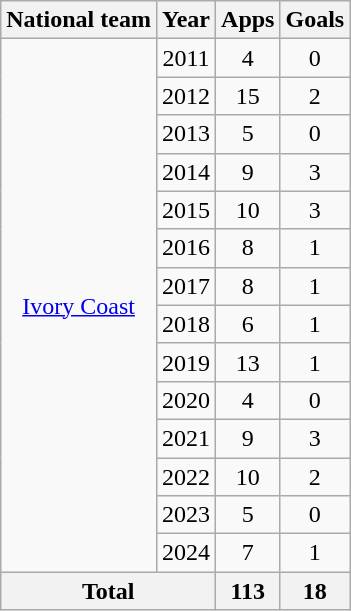<table class="wikitable" style="text-align:center">
<tr>
<th>National team</th>
<th>Year</th>
<th>Apps</th>
<th>Goals</th>
</tr>
<tr>
<td rowspan="14"><a href='#'>Ivory Coast</a></td>
<td>2011</td>
<td>4</td>
<td>0</td>
</tr>
<tr>
<td>2012</td>
<td>15</td>
<td>2</td>
</tr>
<tr>
<td>2013</td>
<td>5</td>
<td>0</td>
</tr>
<tr>
<td>2014</td>
<td>9</td>
<td>3</td>
</tr>
<tr>
<td>2015</td>
<td>10</td>
<td>3</td>
</tr>
<tr>
<td>2016</td>
<td>8</td>
<td>1</td>
</tr>
<tr>
<td>2017</td>
<td>8</td>
<td>1</td>
</tr>
<tr>
<td>2018</td>
<td>6</td>
<td>1</td>
</tr>
<tr>
<td>2019</td>
<td>13</td>
<td>1</td>
</tr>
<tr>
<td>2020</td>
<td>4</td>
<td>0</td>
</tr>
<tr>
<td>2021</td>
<td>9</td>
<td>3</td>
</tr>
<tr>
<td>2022</td>
<td>10</td>
<td>2</td>
</tr>
<tr>
<td>2023</td>
<td>5</td>
<td>0</td>
</tr>
<tr>
<td>2024</td>
<td>7</td>
<td>1</td>
</tr>
<tr>
<th colspan="2">Total</th>
<th>113</th>
<th>18</th>
</tr>
</table>
